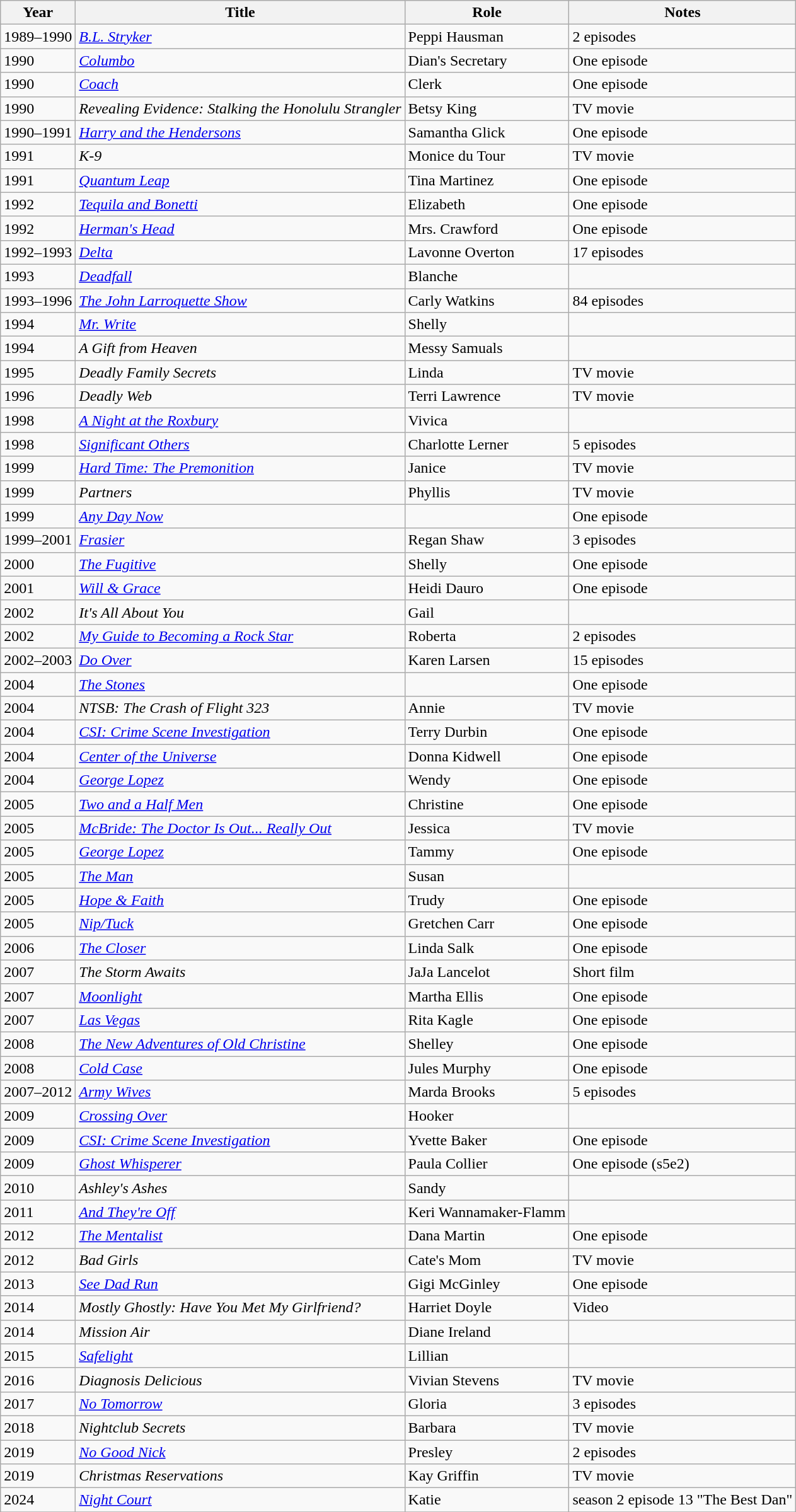<table class="wikitable sortable">
<tr>
<th>Year</th>
<th>Title</th>
<th>Role</th>
<th class="unsortable">Notes</th>
</tr>
<tr>
<td>1989–1990</td>
<td><em><a href='#'>B.L. Stryker</a></em></td>
<td>Peppi Hausman</td>
<td>2 episodes</td>
</tr>
<tr>
<td>1990</td>
<td><em><a href='#'>Columbo</a></em></td>
<td>Dian's Secretary</td>
<td>One episode</td>
</tr>
<tr>
<td>1990</td>
<td><em><a href='#'>Coach</a></em></td>
<td>Clerk</td>
<td>One episode</td>
</tr>
<tr>
<td>1990</td>
<td><em>Revealing Evidence: Stalking the Honolulu Strangler</em></td>
<td>Betsy King</td>
<td>TV movie</td>
</tr>
<tr>
<td>1990–1991</td>
<td><em><a href='#'>Harry and the Hendersons</a></em></td>
<td>Samantha Glick</td>
<td>One episode</td>
</tr>
<tr>
<td>1991</td>
<td><em>K-9</em></td>
<td>Monice du Tour</td>
<td>TV movie</td>
</tr>
<tr>
<td>1991</td>
<td><em><a href='#'>Quantum Leap</a></em></td>
<td>Tina Martinez</td>
<td>One episode</td>
</tr>
<tr>
<td>1992</td>
<td><em><a href='#'>Tequila and Bonetti</a></em></td>
<td>Elizabeth</td>
<td>One episode</td>
</tr>
<tr>
<td>1992</td>
<td><em><a href='#'>Herman's Head</a></em></td>
<td>Mrs. Crawford</td>
<td>One episode</td>
</tr>
<tr>
<td>1992–1993</td>
<td><em><a href='#'>Delta</a></em></td>
<td>Lavonne Overton</td>
<td>17 episodes</td>
</tr>
<tr>
<td>1993</td>
<td><em><a href='#'>Deadfall</a></em></td>
<td>Blanche</td>
<td></td>
</tr>
<tr>
<td>1993–1996</td>
<td><em><a href='#'>The John Larroquette Show</a></em></td>
<td>Carly Watkins</td>
<td>84 episodes</td>
</tr>
<tr>
<td>1994</td>
<td><em><a href='#'>Mr. Write</a></em></td>
<td>Shelly</td>
<td></td>
</tr>
<tr>
<td>1994</td>
<td><em>A Gift from Heaven</em></td>
<td>Messy Samuals</td>
<td></td>
</tr>
<tr>
<td>1995</td>
<td><em>Deadly Family Secrets</em></td>
<td>Linda</td>
<td>TV movie</td>
</tr>
<tr>
<td>1996</td>
<td><em>Deadly Web</em></td>
<td>Terri Lawrence</td>
<td>TV movie</td>
</tr>
<tr>
<td>1998</td>
<td><em><a href='#'>A Night at the Roxbury</a></em></td>
<td>Vivica</td>
<td></td>
</tr>
<tr>
<td>1998</td>
<td><em><a href='#'>Significant Others</a></em></td>
<td>Charlotte Lerner</td>
<td>5 episodes</td>
</tr>
<tr>
<td>1999</td>
<td><em><a href='#'>Hard Time: The Premonition</a></em></td>
<td>Janice</td>
<td>TV movie</td>
</tr>
<tr>
<td>1999</td>
<td><em>Partners</em></td>
<td>Phyllis</td>
<td>TV movie</td>
</tr>
<tr>
<td>1999</td>
<td><em><a href='#'>Any Day Now</a></em></td>
<td></td>
<td>One episode</td>
</tr>
<tr>
<td>1999–2001</td>
<td><em><a href='#'>Frasier</a></em></td>
<td>Regan Shaw</td>
<td>3 episodes</td>
</tr>
<tr>
<td>2000</td>
<td><em><a href='#'>The Fugitive</a></em></td>
<td>Shelly</td>
<td>One episode</td>
</tr>
<tr>
<td>2001</td>
<td><em><a href='#'>Will & Grace</a></em></td>
<td>Heidi Dauro</td>
<td>One episode</td>
</tr>
<tr>
<td>2002</td>
<td><em>It's All About You</em></td>
<td>Gail</td>
<td></td>
</tr>
<tr>
<td>2002</td>
<td><em><a href='#'>My Guide to Becoming a Rock Star</a></em></td>
<td>Roberta</td>
<td>2 episodes</td>
</tr>
<tr>
<td>2002–2003</td>
<td><em><a href='#'>Do Over</a></em></td>
<td>Karen Larsen</td>
<td>15 episodes</td>
</tr>
<tr>
<td>2004</td>
<td><em><a href='#'>The Stones</a></em></td>
<td></td>
<td>One episode</td>
</tr>
<tr>
<td>2004</td>
<td><em>NTSB: The Crash of Flight 323</em></td>
<td>Annie</td>
<td>TV movie</td>
</tr>
<tr>
<td>2004</td>
<td><em><a href='#'>CSI: Crime Scene Investigation</a></em></td>
<td>Terry Durbin</td>
<td>One episode</td>
</tr>
<tr>
<td>2004</td>
<td><em><a href='#'>Center of the Universe</a></em></td>
<td>Donna Kidwell</td>
<td>One episode</td>
</tr>
<tr>
<td>2004</td>
<td><em><a href='#'>George Lopez</a></em></td>
<td>Wendy</td>
<td>One episode</td>
</tr>
<tr>
<td>2005</td>
<td><em><a href='#'>Two and a Half Men</a></em></td>
<td>Christine</td>
<td>One episode</td>
</tr>
<tr>
<td>2005</td>
<td><em><a href='#'>McBride: The Doctor Is Out... Really Out</a></em></td>
<td>Jessica</td>
<td>TV movie</td>
</tr>
<tr>
<td>2005</td>
<td><em><a href='#'>George Lopez</a></em></td>
<td>Tammy</td>
<td>One episode</td>
</tr>
<tr>
<td>2005</td>
<td><em><a href='#'>The Man</a></em></td>
<td>Susan</td>
<td></td>
</tr>
<tr>
<td>2005</td>
<td><em><a href='#'>Hope & Faith</a></em></td>
<td>Trudy</td>
<td>One episode</td>
</tr>
<tr>
<td>2005</td>
<td><em><a href='#'>Nip/Tuck</a></em></td>
<td>Gretchen Carr</td>
<td>One episode</td>
</tr>
<tr>
<td>2006</td>
<td><em><a href='#'>The Closer</a></em></td>
<td>Linda Salk</td>
<td>One episode</td>
</tr>
<tr>
<td>2007</td>
<td><em>The Storm Awaits</em></td>
<td>JaJa Lancelot</td>
<td>Short film</td>
</tr>
<tr>
<td>2007</td>
<td><em><a href='#'>Moonlight</a></em></td>
<td>Martha Ellis</td>
<td>One episode</td>
</tr>
<tr>
<td>2007</td>
<td><em><a href='#'>Las Vegas</a></em></td>
<td>Rita Kagle</td>
<td>One episode</td>
</tr>
<tr>
<td>2008</td>
<td><em><a href='#'>The New Adventures of Old Christine</a></em></td>
<td>Shelley</td>
<td>One episode</td>
</tr>
<tr>
<td>2008</td>
<td><em><a href='#'>Cold Case</a></em></td>
<td>Jules Murphy</td>
<td>One episode</td>
</tr>
<tr>
<td>2007–2012</td>
<td><em><a href='#'>Army Wives</a></em></td>
<td>Marda Brooks</td>
<td>5 episodes</td>
</tr>
<tr>
<td>2009</td>
<td><em><a href='#'>Crossing Over</a></em></td>
<td>Hooker</td>
<td></td>
</tr>
<tr>
<td>2009</td>
<td><em><a href='#'>CSI: Crime Scene Investigation</a></em></td>
<td>Yvette Baker</td>
<td>One episode</td>
</tr>
<tr>
<td>2009</td>
<td><em><a href='#'>Ghost Whisperer</a></em></td>
<td>Paula Collier</td>
<td>One episode (s5e2)</td>
</tr>
<tr>
<td>2010</td>
<td><em>Ashley's Ashes</em></td>
<td>Sandy</td>
<td></td>
</tr>
<tr>
<td>2011</td>
<td><em><a href='#'>And They're Off</a></em></td>
<td>Keri Wannamaker-Flamm</td>
<td></td>
</tr>
<tr>
<td>2012</td>
<td><em><a href='#'>The Mentalist</a></em></td>
<td>Dana Martin</td>
<td>One episode</td>
</tr>
<tr>
<td>2012</td>
<td><em>Bad Girls</em></td>
<td>Cate's Mom</td>
<td>TV movie</td>
</tr>
<tr>
<td>2013</td>
<td><em><a href='#'>See Dad Run</a></em></td>
<td>Gigi McGinley</td>
<td>One episode</td>
</tr>
<tr>
<td>2014</td>
<td><em>Mostly Ghostly: Have You Met My Girlfriend?</em></td>
<td>Harriet Doyle</td>
<td>Video</td>
</tr>
<tr>
<td>2014</td>
<td><em>Mission Air</em></td>
<td>Diane Ireland</td>
<td></td>
</tr>
<tr>
<td>2015</td>
<td><em><a href='#'>Safelight</a></em></td>
<td>Lillian</td>
<td></td>
</tr>
<tr>
<td>2016</td>
<td><em>Diagnosis Delicious</em></td>
<td>Vivian Stevens</td>
<td>TV movie</td>
</tr>
<tr>
<td>2017</td>
<td><em><a href='#'>No Tomorrow</a></em></td>
<td>Gloria</td>
<td>3 episodes</td>
</tr>
<tr>
<td>2018</td>
<td><em>Nightclub Secrets</em></td>
<td>Barbara</td>
<td>TV movie</td>
</tr>
<tr>
<td>2019</td>
<td><em><a href='#'>No Good Nick</a></em></td>
<td>Presley</td>
<td>2 episodes</td>
</tr>
<tr>
<td>2019</td>
<td><em>Christmas Reservations</em></td>
<td>Kay Griffin</td>
<td>TV movie</td>
</tr>
<tr>
<td>2024</td>
<td><em><a href='#'>Night Court</a></em></td>
<td>Katie</td>
<td>season 2 episode 13 "The Best Dan"</td>
</tr>
<tr>
</tr>
</table>
